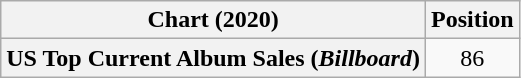<table class="wikitable plainrowheaders" style="text-align:center">
<tr>
<th scope="col">Chart (2020)</th>
<th scope="col">Position</th>
</tr>
<tr>
<th scope="row">US Top Current Album Sales (<em>Billboard</em>)</th>
<td>86</td>
</tr>
</table>
